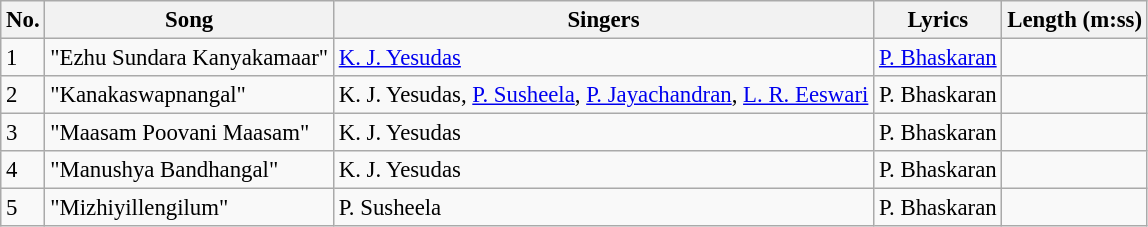<table class="wikitable" style="font-size:95%;">
<tr>
<th>No.</th>
<th>Song</th>
<th>Singers</th>
<th>Lyrics</th>
<th>Length (m:ss)</th>
</tr>
<tr>
<td>1</td>
<td>"Ezhu Sundara Kanyakamaar"</td>
<td><a href='#'>K. J. Yesudas</a></td>
<td><a href='#'>P. Bhaskaran</a></td>
<td></td>
</tr>
<tr>
<td>2</td>
<td>"Kanakaswapnangal"</td>
<td>K. J. Yesudas, <a href='#'>P. Susheela</a>, <a href='#'>P. Jayachandran</a>, <a href='#'>L. R. Eeswari</a></td>
<td>P. Bhaskaran</td>
<td></td>
</tr>
<tr>
<td>3</td>
<td>"Maasam Poovani Maasam"</td>
<td>K. J. Yesudas</td>
<td>P. Bhaskaran</td>
<td></td>
</tr>
<tr>
<td>4</td>
<td>"Manushya Bandhangal"</td>
<td>K. J. Yesudas</td>
<td>P. Bhaskaran</td>
<td></td>
</tr>
<tr>
<td>5</td>
<td>"Mizhiyillengilum"</td>
<td>P. Susheela</td>
<td>P. Bhaskaran</td>
<td></td>
</tr>
</table>
